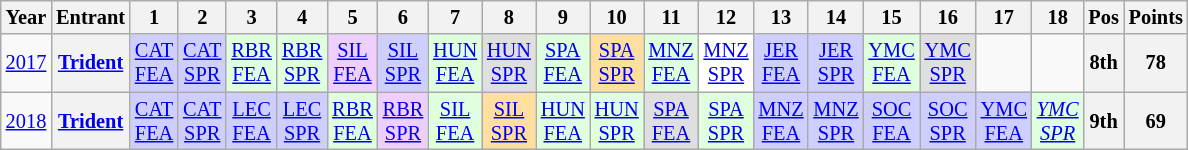<table class="wikitable" style="text-align:center; font-size:85%">
<tr>
<th>Year</th>
<th>Entrant</th>
<th>1</th>
<th>2</th>
<th>3</th>
<th>4</th>
<th>5</th>
<th>6</th>
<th>7</th>
<th>8</th>
<th>9</th>
<th>10</th>
<th>11</th>
<th>12</th>
<th>13</th>
<th>14</th>
<th>15</th>
<th>16</th>
<th>17</th>
<th>18</th>
<th>Pos</th>
<th>Points</th>
</tr>
<tr>
<td><a href='#'>2017</a></td>
<th><a href='#'>Trident</a></th>
<td style="background:#CFCFFF;"><a href='#'>CAT<br>FEA</a><br></td>
<td style="background:#CFCFFF;"><a href='#'>CAT<br>SPR</a><br></td>
<td style="background:#DFFFDF;"><a href='#'>RBR<br>FEA</a><br></td>
<td style="background:#DFFFDF;"><a href='#'>RBR<br>SPR</a><br></td>
<td style="background:#EFCFFF;"><a href='#'>SIL<br>FEA</a><br></td>
<td style="background:#CFCFFF;"><a href='#'>SIL<br>SPR</a><br></td>
<td style="background:#DFFFDF;"><a href='#'>HUN<br>FEA</a><br></td>
<td style="background:#DFDFDF;"><a href='#'>HUN<br>SPR</a><br></td>
<td style="background:#DFFFDF;"><a href='#'>SPA<br>FEA</a><br></td>
<td style="background:#FFDF9F;"><a href='#'>SPA<br>SPR</a><br></td>
<td style="background:#DFFFDF;"><a href='#'>MNZ<br>FEA</a><br></td>
<td style="background:#FFFFFF;"><a href='#'>MNZ<br>SPR</a><br></td>
<td style="background:#CFCFFF;"><a href='#'>JER<br>FEA</a><br></td>
<td style="background:#CFCFFF;"><a href='#'>JER<br>SPR</a><br></td>
<td style="background:#DFFFDF;"><a href='#'>YMC<br>FEA</a><br></td>
<td style="background:#DFDFDF;"><a href='#'>YMC<br>SPR</a><br></td>
<td></td>
<td></td>
<th>8th</th>
<th>78</th>
</tr>
<tr>
<td><a href='#'>2018</a></td>
<th><a href='#'>Trident</a></th>
<td style="background:#CFCFFF;"><a href='#'>CAT<br>FEA</a><br></td>
<td style="background:#CFCFFF;"><a href='#'>CAT<br>SPR</a><br></td>
<td style="background:#CFCFFF;"><a href='#'>LEC<br>FEA</a><br></td>
<td style="background:#CFCFFF;"><a href='#'>LEC<br>SPR</a><br></td>
<td style="background:#DFFFDF;"><a href='#'>RBR<br>FEA</a><br></td>
<td style="background:#EFCFFF;"><a href='#'>RBR<br>SPR</a><br></td>
<td style="background:#DFFFDF;"><a href='#'>SIL<br>FEA</a><br></td>
<td style="background:#FFDF9F;"><a href='#'>SIL<br>SPR</a><br></td>
<td style="background:#DFFFDF;"><a href='#'>HUN<br>FEA</a><br></td>
<td style="background:#DFFFDF;"><a href='#'>HUN<br>SPR</a><br></td>
<td style="background:#DFDFDF;"><a href='#'>SPA<br>FEA</a><br></td>
<td style="background:#DFFFDF;"><a href='#'>SPA<br>SPR</a><br></td>
<td style="background:#CFCFFF;"><a href='#'>MNZ<br>FEA</a><br></td>
<td style="background:#CFCFFF;"><a href='#'>MNZ<br>SPR</a><br></td>
<td style="background:#CFCFFF;"><a href='#'>SOC<br>FEA</a><br></td>
<td style="background:#CFCFFF;"><a href='#'>SOC<br>SPR</a><br></td>
<td style="background:#CFCFFF;"><a href='#'>YMC<br>FEA</a><br></td>
<td style="background:#DFFFDF;"><em><a href='#'>YMC<br>SPR</a></em><br></td>
<th>9th</th>
<th>69</th>
</tr>
</table>
